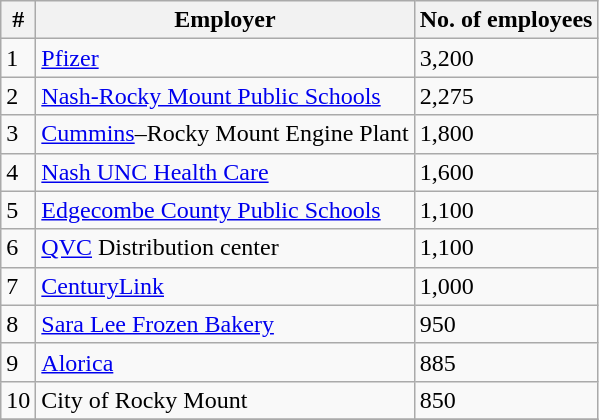<table class="wikitable">
<tr>
<th>#</th>
<th>Employer</th>
<th>No. of employees</th>
</tr>
<tr>
<td>1</td>
<td><a href='#'>Pfizer</a></td>
<td>3,200</td>
</tr>
<tr>
<td>2</td>
<td><a href='#'>Nash-Rocky Mount Public Schools</a></td>
<td>2,275</td>
</tr>
<tr>
<td>3</td>
<td><a href='#'>Cummins</a>–Rocky Mount Engine Plant</td>
<td>1,800</td>
</tr>
<tr>
<td>4</td>
<td><a href='#'>Nash UNC Health Care</a></td>
<td>1,600</td>
</tr>
<tr>
<td>5</td>
<td><a href='#'>Edgecombe County Public Schools</a></td>
<td>1,100</td>
</tr>
<tr>
<td>6</td>
<td><a href='#'>QVC</a> Distribution center</td>
<td>1,100</td>
</tr>
<tr>
<td>7</td>
<td><a href='#'>CenturyLink</a></td>
<td>1,000</td>
</tr>
<tr>
<td>8</td>
<td><a href='#'>Sara Lee Frozen Bakery</a></td>
<td>950</td>
</tr>
<tr>
<td>9</td>
<td><a href='#'>Alorica</a></td>
<td>885</td>
</tr>
<tr>
<td>10</td>
<td>City of Rocky Mount</td>
<td>850</td>
</tr>
<tr>
</tr>
</table>
